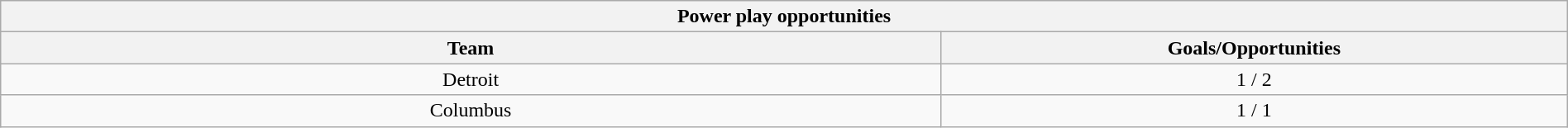<table class="wikitable" style="width:100%;text-align: center;">
<tr>
<th colspan=2>Power play opportunities</th>
</tr>
<tr>
<th style="width:60%;">Team</th>
<th style="width:40%;">Goals/Opportunities</th>
</tr>
<tr>
<td>Detroit</td>
<td>1 / 2</td>
</tr>
<tr>
<td>Columbus</td>
<td>1 / 1</td>
</tr>
</table>
